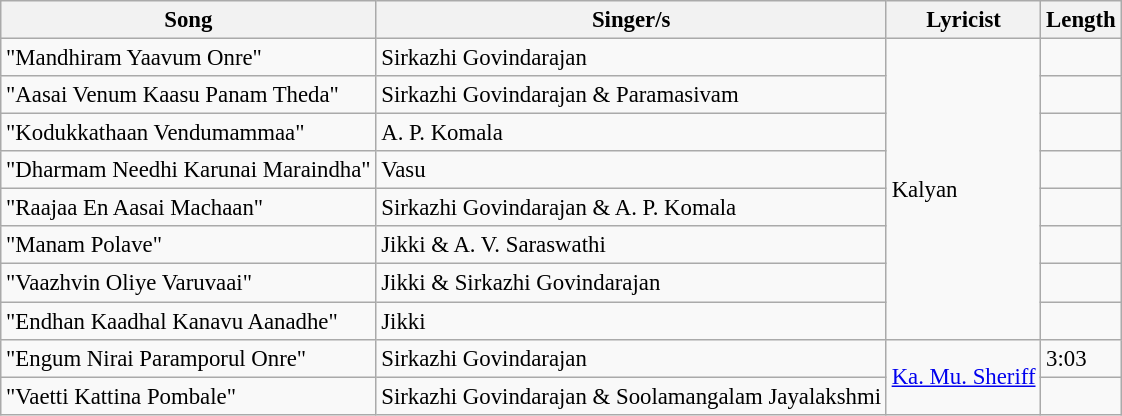<table class="wikitable" style="font-size:95%;">
<tr>
<th>Song</th>
<th>Singer/s</th>
<th>Lyricist</th>
<th>Length</th>
</tr>
<tr>
<td>"Mandhiram Yaavum Onre"</td>
<td>Sirkazhi Govindarajan</td>
<td rowspan=8>Kalyan</td>
<td></td>
</tr>
<tr>
<td>"Aasai Venum Kaasu Panam Theda"</td>
<td>Sirkazhi Govindarajan & Paramasivam</td>
<td></td>
</tr>
<tr>
<td>"Kodukkathaan Vendumammaa"</td>
<td>A. P. Komala</td>
<td></td>
</tr>
<tr>
<td>"Dharmam Needhi Karunai Maraindha"</td>
<td>Vasu</td>
<td></td>
</tr>
<tr>
<td>"Raajaa En Aasai Machaan"</td>
<td>Sirkazhi Govindarajan & A. P. Komala</td>
<td></td>
</tr>
<tr>
<td>"Manam Polave"</td>
<td>Jikki & A. V. Saraswathi</td>
<td></td>
</tr>
<tr>
<td>"Vaazhvin Oliye Varuvaai"</td>
<td>Jikki & Sirkazhi Govindarajan</td>
<td></td>
</tr>
<tr>
<td>"Endhan Kaadhal Kanavu Aanadhe"</td>
<td>Jikki</td>
<td></td>
</tr>
<tr>
<td>"Engum Nirai Paramporul Onre"</td>
<td>Sirkazhi Govindarajan</td>
<td rowspan=2><a href='#'>Ka. Mu. Sheriff</a></td>
<td>3:03</td>
</tr>
<tr>
<td>"Vaetti Kattina Pombale"</td>
<td>Sirkazhi Govindarajan & Soolamangalam Jayalakshmi</td>
<td></td>
</tr>
</table>
